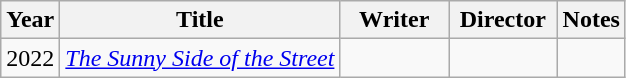<table class="wikitable">
<tr>
<th>Year</th>
<th>Title</th>
<th style="width:65px;">Writer</th>
<th style="width:65px;">Director</th>
<th>Notes</th>
</tr>
<tr>
<td>2022</td>
<td><em><a href='#'>The Sunny Side of the Street</a></em></td>
<td></td>
<td></td>
<td></td>
</tr>
</table>
